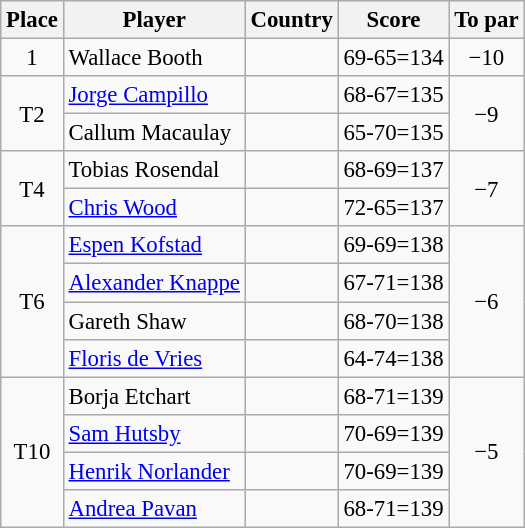<table class="wikitable" style="font-size:95%;">
<tr>
<th>Place</th>
<th>Player</th>
<th>Country</th>
<th>Score</th>
<th>To par</th>
</tr>
<tr>
<td align=center>1</td>
<td>Wallace Booth</td>
<td></td>
<td align="center">69-65=134</td>
<td align="center">−10</td>
</tr>
<tr>
<td rowspan="2" align="center">T2</td>
<td><a href='#'>Jorge Campillo</a></td>
<td></td>
<td align="center">68-67=135</td>
<td rowspan="2" align="center">−9</td>
</tr>
<tr>
<td>Callum Macaulay</td>
<td></td>
<td>65-70=135</td>
</tr>
<tr>
<td rowspan="2" align="center">T4</td>
<td>Tobias Rosendal</td>
<td></td>
<td align="center">68-69=137</td>
<td rowspan="2" align="center">−7</td>
</tr>
<tr>
<td><a href='#'>Chris Wood</a></td>
<td></td>
<td>72-65=137</td>
</tr>
<tr>
<td rowspan="4" align="center">T6</td>
<td><a href='#'>Espen Kofstad</a></td>
<td></td>
<td align="center">69-69=138</td>
<td rowspan="4" align="center">−6</td>
</tr>
<tr>
<td><a href='#'>Alexander Knappe</a></td>
<td></td>
<td>67-71=138</td>
</tr>
<tr>
<td>Gareth Shaw</td>
<td></td>
<td align="center">68-70=138</td>
</tr>
<tr>
<td><a href='#'>Floris de Vries</a></td>
<td></td>
<td align="center">64-74=138</td>
</tr>
<tr>
<td rowspan="4" align=center>T10</td>
<td>Borja Etchart</td>
<td></td>
<td align=center>68-71=139</td>
<td rowspan="4" align=center>−5</td>
</tr>
<tr>
<td><a href='#'>Sam Hutsby</a></td>
<td></td>
<td align=center>70-69=139</td>
</tr>
<tr>
<td><a href='#'>Henrik Norlander</a></td>
<td></td>
<td align=center>70-69=139</td>
</tr>
<tr>
<td><a href='#'>Andrea Pavan</a></td>
<td></td>
<td align=center>68-71=139</td>
</tr>
</table>
